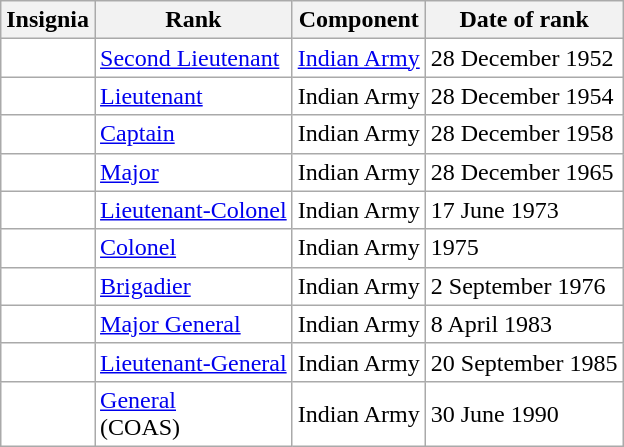<table class="wikitable" style="background:white">
<tr>
<th>Insignia</th>
<th>Rank</th>
<th>Component</th>
<th>Date of rank</th>
</tr>
<tr>
<td align="center"></td>
<td><a href='#'>Second Lieutenant</a></td>
<td><a href='#'>Indian Army</a></td>
<td>28 December 1952</td>
</tr>
<tr>
<td align="center"></td>
<td><a href='#'>Lieutenant</a></td>
<td>Indian Army</td>
<td>28 December 1954</td>
</tr>
<tr>
<td align="center"></td>
<td><a href='#'>Captain</a></td>
<td>Indian Army</td>
<td>28 December 1958</td>
</tr>
<tr>
<td align="center"></td>
<td><a href='#'>Major</a></td>
<td>Indian Army</td>
<td>28 December 1965</td>
</tr>
<tr>
<td align="center"></td>
<td><a href='#'>Lieutenant-Colonel</a></td>
<td>Indian Army</td>
<td>17 June 1973</td>
</tr>
<tr>
<td align="center"></td>
<td><a href='#'>Colonel</a></td>
<td>Indian Army</td>
<td>1975</td>
</tr>
<tr>
<td align="center"></td>
<td><a href='#'>Brigadier</a></td>
<td>Indian Army</td>
<td>2 September 1976</td>
</tr>
<tr>
<td align="center"></td>
<td><a href='#'>Major General</a></td>
<td>Indian Army</td>
<td>8 April 1983</td>
</tr>
<tr>
<td align="center"></td>
<td><a href='#'>Lieutenant-General</a></td>
<td>Indian Army</td>
<td>20 September 1985</td>
</tr>
<tr>
<td align="center"></td>
<td><a href='#'>General</a><br>(COAS)</td>
<td>Indian Army</td>
<td>30 June 1990</td>
</tr>
</table>
